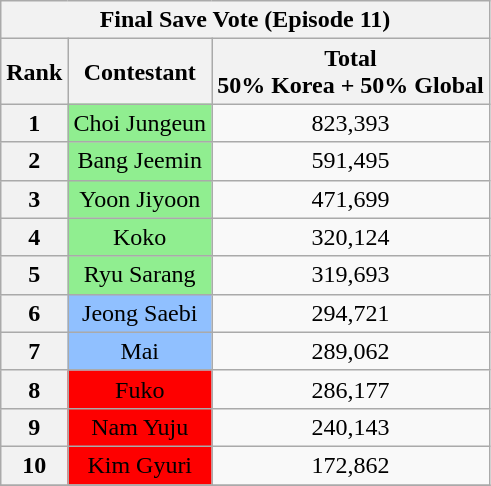<table class="wikitable sortable" style="text-align:center">
<tr>
<th colspan="3">Final Save Vote (Episode 11)</th>
</tr>
<tr>
<th class="unsortable">Rank</th>
<th class="unsortable">Contestant</th>
<th class="unsortable">Total<br>50% Korea + 50% Global</th>
</tr>
<tr>
<th>1</th>
<td style="background:#90EE90">Choi Jungeun</td>
<td>823,393</td>
</tr>
<tr>
<th>2</th>
<td style="background:#90EE90">Bang Jeemin</td>
<td>591,495</td>
</tr>
<tr>
<th>3</th>
<td style="background:#90EE90">Yoon Jiyoon</td>
<td>471,699</td>
</tr>
<tr>
<th>4</th>
<td style="background:#90EE90">Koko</td>
<td>320,124</td>
</tr>
<tr>
<th>5</th>
<td style="background:#90EE90">Ryu Sarang</td>
<td>319,693</td>
</tr>
<tr>
<th>6</th>
<td style="background:#90C0FF">Jeong Saebi</td>
<td>294,721</td>
</tr>
<tr>
<th>7</th>
<td style="background:#90C0FF">Mai</td>
<td>289,062</td>
</tr>
<tr>
<th>8</th>
<td style="background:#FE0000">Fuko</td>
<td>286,177</td>
</tr>
<tr>
<th>9</th>
<td style="background:#FE0000">Nam Yuju</td>
<td>240,143</td>
</tr>
<tr>
<th>10</th>
<td style="background:#FE0000">Kim Gyuri</td>
<td>172,862</td>
</tr>
<tr>
</tr>
</table>
